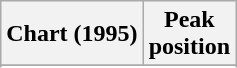<table class="wikitable">
<tr>
<th>Chart (1995)</th>
<th>Peak<br>position</th>
</tr>
<tr>
</tr>
<tr>
</tr>
</table>
